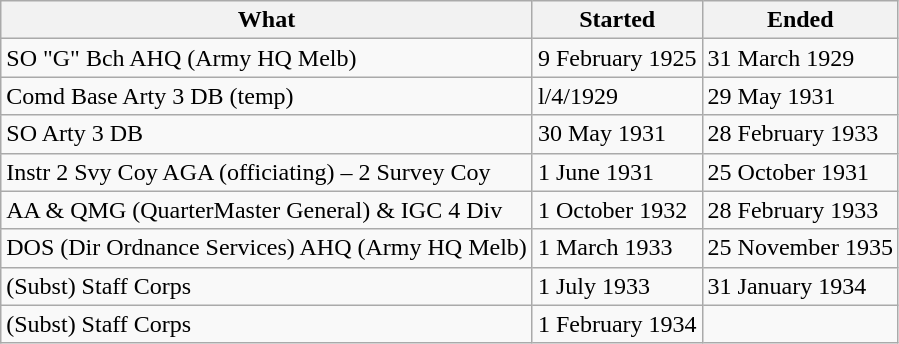<table class="wikitable">
<tr>
<th>What</th>
<th>Started</th>
<th>Ended</th>
</tr>
<tr>
<td>SO "G" Bch AHQ (Army HQ Melb)</td>
<td>9 February 1925</td>
<td>31 March 1929</td>
</tr>
<tr>
<td>Comd Base Arty 3 DB (temp)</td>
<td>l/4/1929</td>
<td>29 May 1931</td>
</tr>
<tr>
<td>SO Arty 3 DB</td>
<td>30 May 1931</td>
<td>28 February 1933</td>
</tr>
<tr>
<td>Instr 2 Svy Coy AGA (officiating) – 2 Survey Coy</td>
<td>1 June 1931</td>
<td>25 October 1931</td>
</tr>
<tr>
<td>AA & QMG (QuarterMaster General) & IGC 4 Div</td>
<td>1 October 1932</td>
<td>28 February 1933</td>
</tr>
<tr>
<td>DOS (Dir Ordnance Services) AHQ (Army HQ Melb)</td>
<td>1 March 1933</td>
<td>25 November 1935</td>
</tr>
<tr>
<td>(Subst) Staff Corps</td>
<td>1 July 1933</td>
<td>31 January 1934</td>
</tr>
<tr>
<td>(Subst) Staff Corps</td>
<td>1 February 1934</td>
<td></td>
</tr>
</table>
